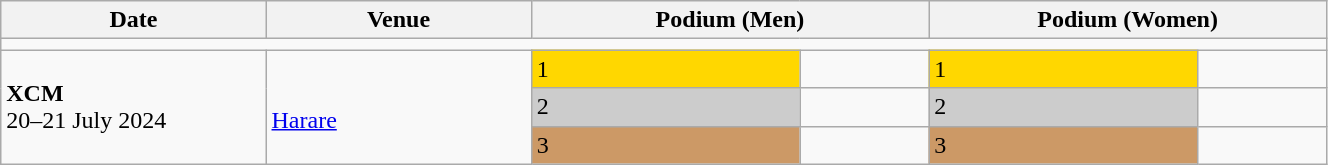<table class="wikitable" width=70%>
<tr>
<th>Date</th>
<th width=20%>Venue</th>
<th colspan=2 width=30%>Podium (Men)</th>
<th colspan=2 width=30%>Podium (Women)</th>
</tr>
<tr>
<td colspan=6></td>
</tr>
<tr>
<td rowspan=3><strong>XCM</strong> <br> 20–21 July 2024</td>
<td rowspan=3><br><a href='#'>Harare</a></td>
<td bgcolor=FFD700>1</td>
<td></td>
<td bgcolor=FFD700>1</td>
<td></td>
</tr>
<tr>
<td bgcolor=CCCCCC>2</td>
<td></td>
<td bgcolor=CCCCCC>2</td>
<td></td>
</tr>
<tr>
<td bgcolor=CC9966>3</td>
<td></td>
<td bgcolor=CC9966>3</td>
<td></td>
</tr>
</table>
